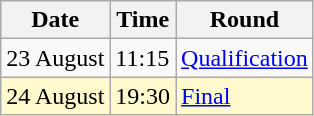<table class="wikitable">
<tr>
<th>Date</th>
<th>Time</th>
<th>Round</th>
</tr>
<tr>
<td>23 August</td>
<td>11:15</td>
<td><a href='#'>Qualification</a></td>
</tr>
<tr style=background:lemonchiffon>
<td>24 August</td>
<td>19:30</td>
<td><a href='#'>Final</a></td>
</tr>
</table>
